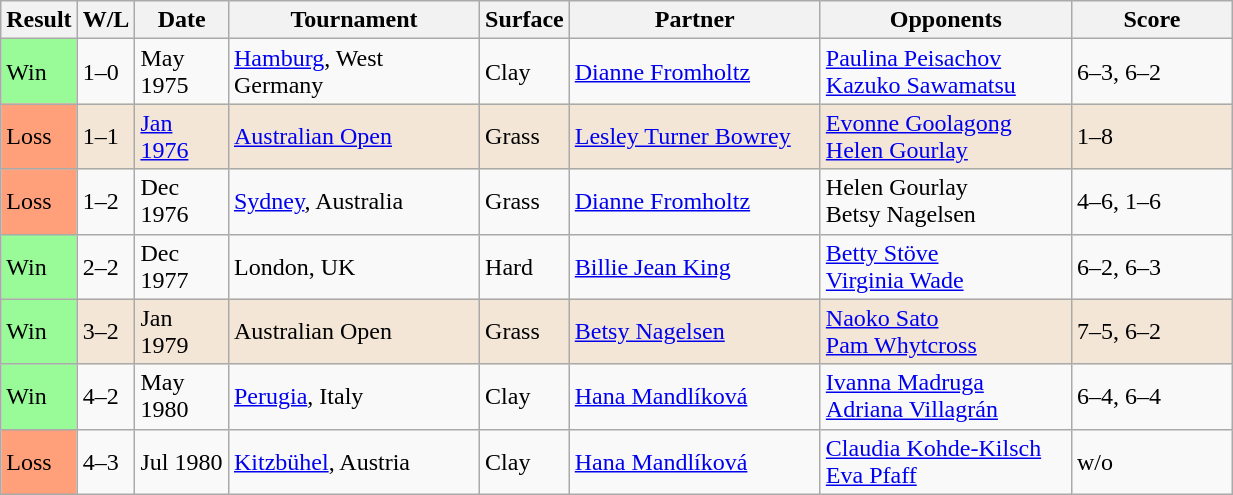<table class="sortable wikitable">
<tr>
<th>Result</th>
<th style="width:30px" class="unsortable">W/L</th>
<th style="width:55px">Date</th>
<th style="width:160px">Tournament</th>
<th style="width:50px">Surface</th>
<th style="width:160px">Partner</th>
<th style="width:160px">Opponents</th>
<th style="width:100px" class="unsortable">Score</th>
</tr>
<tr>
<td style="background:#98fb98;">Win</td>
<td>1–0</td>
<td>May 1975</td>
<td><a href='#'>Hamburg</a>, West Germany</td>
<td>Clay</td>
<td> <a href='#'>Dianne Fromholtz</a></td>
<td> <a href='#'>Paulina Peisachov</a> <br>  <a href='#'>Kazuko Sawamatsu</a></td>
<td>6–3, 6–2</td>
</tr>
<tr style="background:#f3e6d7;">
<td style="background:#ffa07a;">Loss</td>
<td>1–1</td>
<td><a href='#'>Jan 1976</a></td>
<td><a href='#'>Australian Open</a></td>
<td>Grass</td>
<td> <a href='#'>Lesley Turner Bowrey</a></td>
<td> <a href='#'>Evonne Goolagong</a><br> <a href='#'>Helen Gourlay</a></td>
<td>1–8</td>
</tr>
<tr>
<td style="background:#ffa07a;">Loss</td>
<td>1–2</td>
<td>Dec 1976</td>
<td><a href='#'>Sydney</a>, Australia</td>
<td>Grass</td>
<td> <a href='#'>Dianne Fromholtz</a></td>
<td> Helen Gourlay <br>  Betsy Nagelsen</td>
<td>4–6, 1–6</td>
</tr>
<tr>
<td style="background:#98fb98;">Win</td>
<td>2–2</td>
<td>Dec 1977</td>
<td>London, UK</td>
<td>Hard</td>
<td> <a href='#'>Billie Jean King</a></td>
<td> <a href='#'>Betty Stöve</a> <br>  <a href='#'>Virginia Wade</a></td>
<td>6–2, 6–3</td>
</tr>
<tr style="background:#f3e6d7;">
<td style="background:#98fb98;">Win</td>
<td>3–2</td>
<td>Jan 1979</td>
<td>Australian Open</td>
<td>Grass</td>
<td> <a href='#'>Betsy Nagelsen</a></td>
<td> <a href='#'>Naoko Sato</a><br> <a href='#'>Pam Whytcross</a></td>
<td>7–5, 6–2</td>
</tr>
<tr>
<td style="background:#98fb98;">Win</td>
<td>4–2</td>
<td>May 1980</td>
<td><a href='#'>Perugia</a>, Italy</td>
<td>Clay</td>
<td> <a href='#'>Hana Mandlíková</a></td>
<td> <a href='#'>Ivanna Madruga</a> <br>  <a href='#'>Adriana Villagrán</a></td>
<td>6–4, 6–4</td>
</tr>
<tr>
<td style="background:#ffa07a;">Loss</td>
<td>4–3</td>
<td>Jul 1980</td>
<td><a href='#'>Kitzbühel</a>, Austria</td>
<td>Clay</td>
<td> <a href='#'>Hana Mandlíková</a></td>
<td> <a href='#'>Claudia Kohde-Kilsch</a> <br>  <a href='#'>Eva Pfaff</a></td>
<td>w/o</td>
</tr>
</table>
